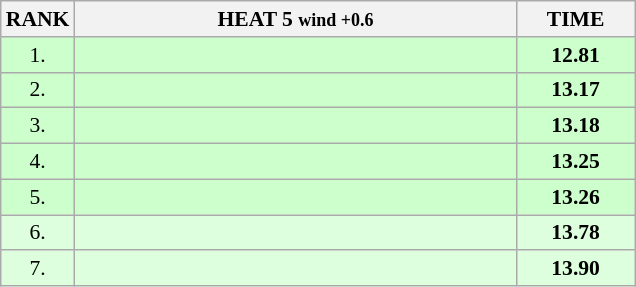<table class="wikitable" style="border-collapse: collapse; font-size: 90%;">
<tr>
<th>RANK</th>
<th style="width: 20em">HEAT 5 <small>wind +0.6</small></th>
<th style="width: 5em">TIME</th>
</tr>
<tr style="background:#ccffcc;">
<td align="center">1.</td>
<td></td>
<td align="center"><strong>12.81</strong></td>
</tr>
<tr style="background:#ccffcc;">
<td align="center">2.</td>
<td></td>
<td align="center"><strong>13.17</strong></td>
</tr>
<tr style="background:#ccffcc;">
<td align="center">3.</td>
<td></td>
<td align="center"><strong>13.18</strong></td>
</tr>
<tr style="background:#ccffcc;">
<td align="center">4.</td>
<td></td>
<td align="center"><strong>13.25</strong></td>
</tr>
<tr style="background:#ccffcc;">
<td align="center">5.</td>
<td></td>
<td align="center"><strong>13.26</strong></td>
</tr>
<tr style="background:#ddffdd;">
<td align="center">6.</td>
<td></td>
<td align="center"><strong>13.78</strong></td>
</tr>
<tr style="background:#ddffdd;">
<td align="center">7.</td>
<td></td>
<td align="center"><strong>13.90</strong></td>
</tr>
</table>
